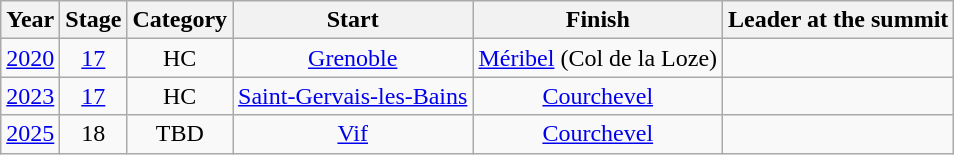<table class="wikitable" style="text-align: center;">
<tr>
<th>Year</th>
<th>Stage</th>
<th>Category</th>
<th>Start</th>
<th>Finish</th>
<th>Leader at the summit</th>
</tr>
<tr>
<td><a href='#'>2020</a></td>
<td 17><a href='#'>17</a></td>
<td>HC</td>
<td><a href='#'>Grenoble</a></td>
<td><a href='#'>Méribel</a> (Col de la Loze)</td>
<td></td>
</tr>
<tr>
<td><a href='#'>2023</a></td>
<td><a href='#'>17</a></td>
<td>HC</td>
<td><a href='#'>Saint-Gervais-les-Bains</a></td>
<td><a href='#'>Courchevel</a></td>
<td></td>
</tr>
<tr>
<td><a href='#'>2025</a></td>
<td>18</td>
<td>TBD</td>
<td><a href='#'>Vif</a></td>
<td><a href='#'>Courchevel</a></td>
<td></td>
</tr>
</table>
